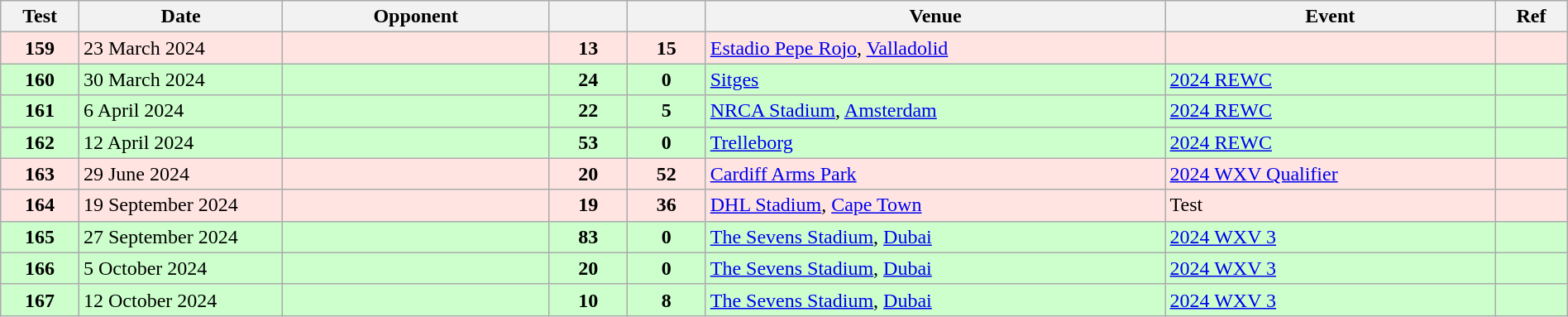<table class="wikitable sortable" style="width:100%">
<tr>
<th style="width:5%">Test</th>
<th style="width:13%">Date</th>
<th style="width:17%">Opponent</th>
<th style="width:5%"></th>
<th style="width:5%"></th>
<th>Venue</th>
<th>Event</th>
<th>Ref</th>
</tr>
<tr bgcolor="FFE4E1">
<td align="center"><strong>159</strong></td>
<td>23 March 2024</td>
<td></td>
<td align="center"><strong>13</strong></td>
<td align="center"><strong>15</strong></td>
<td><a href='#'>Estadio Pepe Rojo</a>, <a href='#'>Valladolid</a></td>
<td></td>
<td></td>
</tr>
<tr bgcolor="#ccffcc">
<td align="center"><strong>160</strong></td>
<td>30 March 2024</td>
<td></td>
<td align="center"><strong>24</strong></td>
<td align="center"><strong>0</strong></td>
<td><a href='#'>Sitges</a></td>
<td><a href='#'>2024 REWC</a></td>
<td></td>
</tr>
<tr bgcolor="#ccffcc">
<td align="center"><strong>161</strong></td>
<td>6 April 2024</td>
<td></td>
<td align="center"><strong>22</strong></td>
<td align="center"><strong>5</strong></td>
<td><a href='#'>NRCA Stadium</a>, <a href='#'>Amsterdam</a></td>
<td><a href='#'>2024 REWC</a></td>
<td></td>
</tr>
<tr bgcolor="#ccffcc">
<td align="center"><strong>162</strong></td>
<td>12 April 2024</td>
<td></td>
<td align="center"><strong>53</strong></td>
<td align="center"><strong>0</strong></td>
<td><a href='#'>Trelleborg</a></td>
<td><a href='#'>2024 REWC</a></td>
<td></td>
</tr>
<tr bgcolor="FFE4E1">
<td align="center"><strong>163</strong></td>
<td>29 June 2024</td>
<td></td>
<td align="center"><strong>20</strong></td>
<td align="center"><strong>52</strong></td>
<td><a href='#'>Cardiff Arms Park</a></td>
<td><a href='#'>2024 WXV Qualifier</a></td>
<td></td>
</tr>
<tr bgcolor="FFE4E1">
<td align="center"><strong>164</strong></td>
<td>19 September 2024</td>
<td></td>
<td align="center"><strong>19</strong></td>
<td align="center"><strong>36</strong></td>
<td><a href='#'>DHL Stadium</a>, <a href='#'>Cape Town</a></td>
<td>Test</td>
<td></td>
</tr>
<tr bgcolor="#ccffcc">
<td align="center"><strong>165</strong></td>
<td>27 September 2024</td>
<td></td>
<td align="center"><strong>83</strong></td>
<td align="center"><strong>0</strong></td>
<td><a href='#'>The Sevens Stadium</a>, <a href='#'>Dubai</a></td>
<td><a href='#'>2024 WXV 3</a></td>
<td></td>
</tr>
<tr bgcolor="#ccffcc">
<td align="center"><strong>166</strong></td>
<td>5 October 2024</td>
<td></td>
<td align="center"><strong>20</strong></td>
<td align="center"><strong>0</strong></td>
<td><a href='#'>The Sevens Stadium</a>, <a href='#'>Dubai</a></td>
<td><a href='#'>2024 WXV 3</a></td>
<td></td>
</tr>
<tr bgcolor="#ccffcc">
<td align="center"><strong>167</strong></td>
<td>12 October 2024</td>
<td></td>
<td align="center"><strong>10</strong></td>
<td align="center"><strong>8</strong></td>
<td><a href='#'>The Sevens Stadium</a>, <a href='#'>Dubai</a></td>
<td><a href='#'>2024 WXV 3</a></td>
<td></td>
</tr>
</table>
